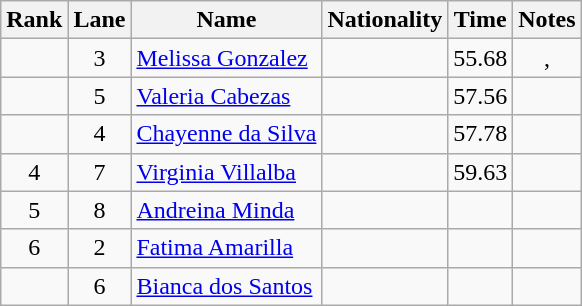<table class="wikitable sortable" style="text-align:center">
<tr>
<th>Rank</th>
<th>Lane</th>
<th>Name</th>
<th>Nationality</th>
<th>Time</th>
<th>Notes</th>
</tr>
<tr>
<td></td>
<td>3</td>
<td align=left><a href='#'>Melissa Gonzalez</a></td>
<td align=left></td>
<td>55.68</td>
<td><strong></strong>, <strong></strong></td>
</tr>
<tr>
<td></td>
<td>5</td>
<td align=left><a href='#'>Valeria Cabezas</a></td>
<td align=left></td>
<td>57.56</td>
<td></td>
</tr>
<tr>
<td></td>
<td>4</td>
<td align=left><a href='#'>Chayenne da Silva</a></td>
<td align=left></td>
<td>57.78</td>
<td></td>
</tr>
<tr>
<td>4</td>
<td>7</td>
<td align=left><a href='#'>Virginia Villalba</a></td>
<td align=left></td>
<td>59.63</td>
<td></td>
</tr>
<tr>
<td>5</td>
<td>8</td>
<td align=left><a href='#'>Andreina Minda</a></td>
<td align=left></td>
<td></td>
<td></td>
</tr>
<tr>
<td>6</td>
<td>2</td>
<td align=left><a href='#'>Fatima Amarilla</a></td>
<td align=left></td>
<td></td>
<td></td>
</tr>
<tr>
<td></td>
<td>6</td>
<td align=left><a href='#'>Bianca dos Santos</a></td>
<td align=left></td>
<td></td>
<td></td>
</tr>
</table>
